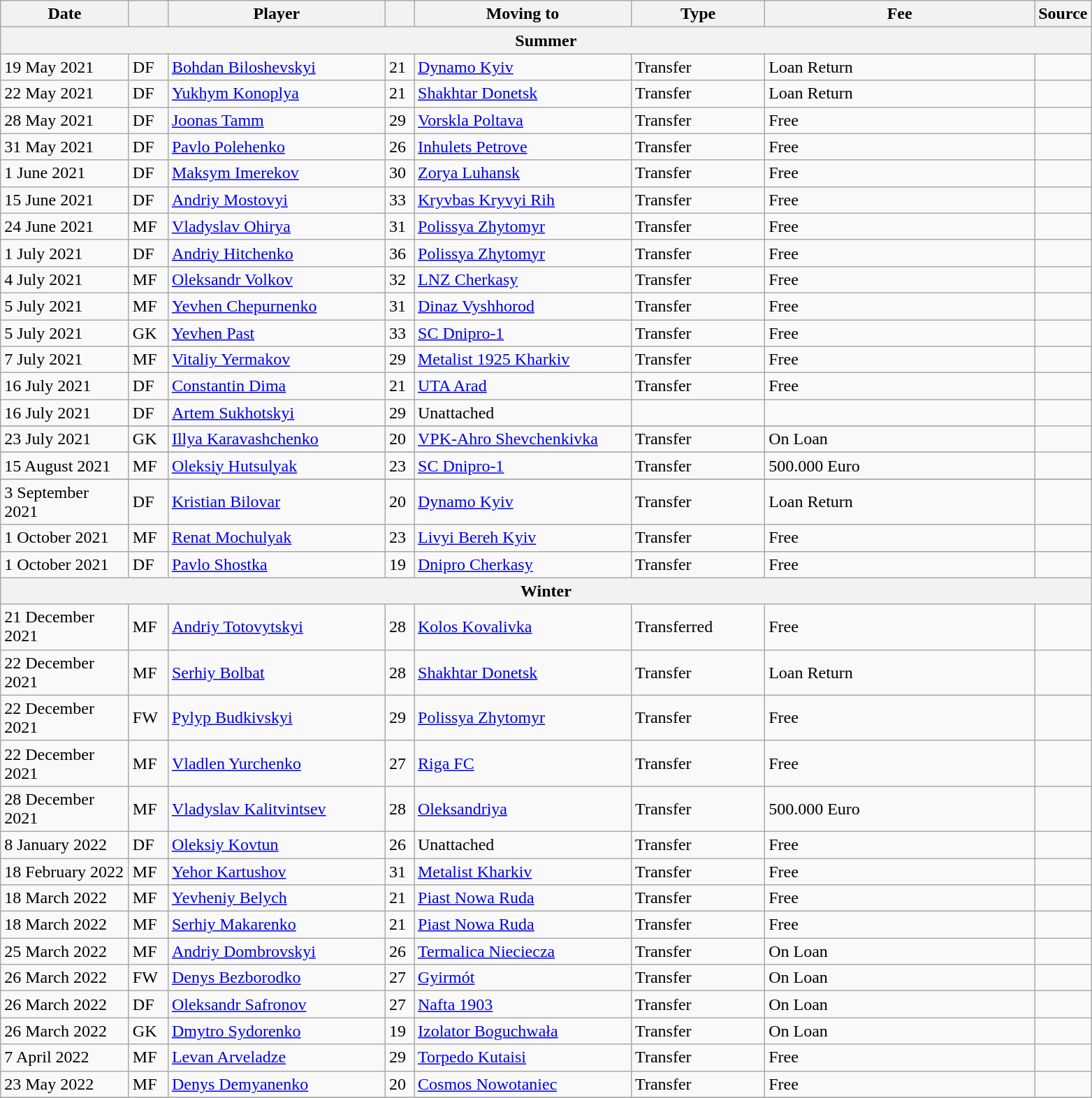<table class="wikitable sortable">
<tr>
<th style="width:115px;">Date</th>
<th style="width:30px;"></th>
<th style="width:200px;">Player</th>
<th style="width:20px;"></th>
<th style="width:200px;">Moving to</th>
<th style="width:120px;" class="unsortable">Type</th>
<th style="width:250px;" class="unsortable">Fee</th>
<th style="width:20px;">Source</th>
</tr>
<tr>
<th colspan=8>Summer</th>
</tr>
<tr>
<td>19 May 2021</td>
<td>DF</td>
<td> <a href='#'>Bohdan Biloshevskyi</a></td>
<td>21</td>
<td> <a href='#'>Dynamo Kyiv</a></td>
<td>Transfer</td>
<td>Loan Return</td>
<td></td>
</tr>
<tr>
<td>22 May 2021</td>
<td>DF</td>
<td> <a href='#'>Yukhym Konoplya</a></td>
<td>21</td>
<td> <a href='#'>Shakhtar Donetsk</a></td>
<td>Transfer</td>
<td>Loan Return</td>
<td></td>
</tr>
<tr>
<td>28 May 2021</td>
<td>DF</td>
<td> <a href='#'>Joonas Tamm</a></td>
<td>29</td>
<td> <a href='#'>Vorskla Poltava</a></td>
<td>Transfer</td>
<td>Free</td>
<td></td>
</tr>
<tr>
<td>31 May 2021</td>
<td>DF</td>
<td> <a href='#'>Pavlo Polehenko</a></td>
<td>26</td>
<td> <a href='#'>Inhulets Petrove</a></td>
<td>Transfer</td>
<td>Free</td>
<td></td>
</tr>
<tr>
<td>1 June 2021</td>
<td>DF</td>
<td> <a href='#'>Maksym Imerekov</a></td>
<td>30</td>
<td> <a href='#'>Zorya Luhansk</a></td>
<td>Transfer</td>
<td>Free</td>
<td></td>
</tr>
<tr>
<td>15 June 2021</td>
<td>DF</td>
<td> <a href='#'>Andriy Mostovyi</a></td>
<td>33</td>
<td> <a href='#'>Kryvbas Kryvyi Rih</a></td>
<td>Transfer</td>
<td>Free</td>
<td></td>
</tr>
<tr>
<td>24 June 2021</td>
<td>MF</td>
<td> <a href='#'>Vladyslav Ohirya</a></td>
<td>31</td>
<td> <a href='#'>Polissya Zhytomyr</a></td>
<td>Transfer</td>
<td>Free</td>
<td></td>
</tr>
<tr>
<td>1 July 2021</td>
<td>DF</td>
<td> <a href='#'>Andriy Hitchenko</a></td>
<td>36</td>
<td> <a href='#'>Polissya Zhytomyr</a></td>
<td>Transfer</td>
<td>Free</td>
<td></td>
</tr>
<tr>
<td>4 July 2021</td>
<td>MF</td>
<td> <a href='#'>Oleksandr Volkov</a></td>
<td>32</td>
<td> <a href='#'>LNZ Cherkasy</a></td>
<td>Transfer</td>
<td>Free</td>
<td></td>
</tr>
<tr>
<td>5 July 2021</td>
<td>MF</td>
<td> <a href='#'>Yevhen Chepurnenko</a></td>
<td>31</td>
<td> <a href='#'>Dinaz Vyshhorod</a></td>
<td>Transfer</td>
<td>Free</td>
<td></td>
</tr>
<tr>
<td>5 July 2021</td>
<td>GK</td>
<td> <a href='#'>Yevhen Past</a></td>
<td>33</td>
<td> <a href='#'>SC Dnipro-1</a></td>
<td>Transfer</td>
<td>Free</td>
<td></td>
</tr>
<tr>
<td>7 July 2021</td>
<td>MF</td>
<td> <a href='#'>Vitaliy Yermakov</a></td>
<td>29</td>
<td> <a href='#'>Metalist 1925 Kharkiv</a></td>
<td>Transfer</td>
<td>Free</td>
<td></td>
</tr>
<tr>
<td>16 July 2021</td>
<td>DF</td>
<td> <a href='#'>Constantin Dima</a></td>
<td>21</td>
<td> <a href='#'>UTA Arad</a></td>
<td>Transfer</td>
<td>Free</td>
<td></td>
</tr>
<tr>
<td>16 July 2021</td>
<td>DF</td>
<td> <a href='#'>Artem Sukhotskyi</a></td>
<td>29</td>
<td>Unattached</td>
<td></td>
<td></td>
<td></td>
</tr>
<tr>
</tr>
<tr>
<td>23  July 2021</td>
<td>GK</td>
<td> <a href='#'>Illya Karavashchenko</a></td>
<td>20</td>
<td> <a href='#'>VPK-Ahro Shevchenkivka</a></td>
<td>Transfer</td>
<td>On Loan</td>
</tr>
<tr>
</tr>
<tr>
<td>15 August 2021</td>
<td>MF</td>
<td> <a href='#'>Oleksiy Hutsulyak</a></td>
<td>23</td>
<td> <a href='#'>SC Dnipro-1</a></td>
<td>Transfer</td>
<td>500.000 Euro</td>
<td></td>
</tr>
<tr>
</tr>
<tr>
<td>3 September 2021</td>
<td>DF</td>
<td> <a href='#'>Kristian Bilovar</a></td>
<td>20</td>
<td> <a href='#'>Dynamo Kyiv</a></td>
<td>Transfer</td>
<td>Loan Return</td>
<td></td>
</tr>
<tr>
<td>1 October 2021</td>
<td>MF</td>
<td> <a href='#'>Renat Mochulyak</a></td>
<td>23</td>
<td> <a href='#'>Livyi Bereh Kyiv</a></td>
<td>Transfer</td>
<td>Free</td>
<td></td>
</tr>
<tr>
<td>1 October 2021</td>
<td>DF</td>
<td> <a href='#'>Pavlo Shostka</a></td>
<td>19</td>
<td> <a href='#'>Dnipro Cherkasy</a></td>
<td>Transfer</td>
<td>Free</td>
<td></td>
</tr>
<tr>
<th colspan=8>Winter</th>
</tr>
<tr>
<td>21 December 2021</td>
<td>MF</td>
<td> <a href='#'>Andriy Totovytskyi</a></td>
<td>28</td>
<td> <a href='#'>Kolos Kovalivka</a></td>
<td>Transferred</td>
<td>Free</td>
<td></td>
</tr>
<tr>
<td>22 December 2021</td>
<td>MF</td>
<td> <a href='#'>Serhiy Bolbat</a></td>
<td>28</td>
<td> <a href='#'>Shakhtar Donetsk</a></td>
<td>Transfer</td>
<td>Loan Return</td>
<td></td>
</tr>
<tr>
<td>22 December 2021</td>
<td>FW</td>
<td> <a href='#'>Pylyp Budkivskyi</a></td>
<td>29</td>
<td> <a href='#'>Polissya Zhytomyr</a></td>
<td>Transfer</td>
<td>Free</td>
<td></td>
</tr>
<tr>
<td>22 December 2021</td>
<td>MF</td>
<td> <a href='#'>Vladlen Yurchenko</a></td>
<td>27</td>
<td> <a href='#'>Riga FC</a></td>
<td>Transfer</td>
<td>Free</td>
<td></td>
</tr>
<tr>
<td>28 December 2021</td>
<td>MF</td>
<td> <a href='#'>Vladyslav Kalitvintsev</a></td>
<td>28</td>
<td> <a href='#'>Oleksandriya</a></td>
<td>Transfer</td>
<td>500.000 Euro</td>
<td></td>
</tr>
<tr>
<td>8 January 2022</td>
<td>DF</td>
<td> <a href='#'>Oleksiy Kovtun</a></td>
<td>26</td>
<td>Unattached</td>
<td>Transfer</td>
<td>Free</td>
<td></td>
</tr>
<tr>
<td>18 February 2022</td>
<td>MF</td>
<td> <a href='#'>Yehor Kartushov</a></td>
<td>31</td>
<td> <a href='#'>Metalist Kharkiv</a></td>
<td>Transfer</td>
<td>Free</td>
<td></td>
</tr>
<tr>
<td>18 March 2022</td>
<td>MF</td>
<td> <a href='#'>Yevheniy Belych</a></td>
<td>21</td>
<td> <a href='#'>Piast Nowa Ruda</a></td>
<td>Transfer</td>
<td>Free</td>
<td></td>
</tr>
<tr>
<td>18 March 2022</td>
<td>MF</td>
<td> <a href='#'>Serhiy Makarenko</a></td>
<td>21</td>
<td> <a href='#'>Piast Nowa Ruda</a></td>
<td>Transfer</td>
<td>Free</td>
<td></td>
</tr>
<tr>
<td>25 March 2022</td>
<td>MF</td>
<td> <a href='#'>Andriy Dombrovskyi</a></td>
<td>26</td>
<td> <a href='#'>Termalica Nieciecza</a></td>
<td>Transfer</td>
<td>On Loan</td>
<td></td>
</tr>
<tr>
<td>26 March 2022</td>
<td>FW</td>
<td> <a href='#'>Denys Bezborodko</a></td>
<td>27</td>
<td> <a href='#'>Gyirmót</a></td>
<td>Transfer</td>
<td>On Loan</td>
<td></td>
</tr>
<tr>
<td>26 March 2022</td>
<td>DF</td>
<td> <a href='#'>Oleksandr Safronov</a></td>
<td>27</td>
<td> <a href='#'>Nafta 1903</a></td>
<td>Transfer</td>
<td>On Loan</td>
<td></td>
</tr>
<tr>
<td>26 March 2022</td>
<td>GK</td>
<td> <a href='#'>Dmytro Sydorenko</a></td>
<td>19</td>
<td> <a href='#'>Izolator Boguchwała</a></td>
<td>Transfer</td>
<td>On Loan</td>
<td></td>
</tr>
<tr>
<td>7 April 2022</td>
<td>MF</td>
<td> <a href='#'>Levan Arveladze</a></td>
<td>29</td>
<td> <a href='#'>Torpedo Kutaisi</a></td>
<td>Transfer</td>
<td>Free</td>
<td></td>
</tr>
<tr>
<td>23 May 2022</td>
<td>MF</td>
<td> <a href='#'>Denys Demyanenko</a></td>
<td>20</td>
<td> <a href='#'>Cosmos Nowotaniec</a></td>
<td>Transfer</td>
<td>Free</td>
<td></td>
</tr>
<tr>
</tr>
</table>
